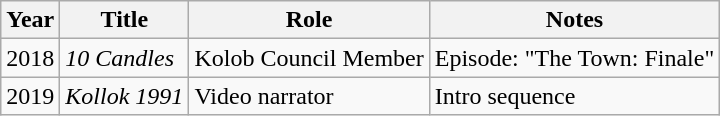<table class="wikitable sortable">
<tr>
<th>Year</th>
<th>Title</th>
<th>Role</th>
<th class="unsortable">Notes</th>
</tr>
<tr>
<td>2018</td>
<td><em>10 Candles</em></td>
<td>Kolob Council Member</td>
<td>Episode: "The Town: Finale"</td>
</tr>
<tr>
<td>2019</td>
<td><em>Kollok 1991</em></td>
<td>Video narrator</td>
<td>Intro sequence</td>
</tr>
</table>
